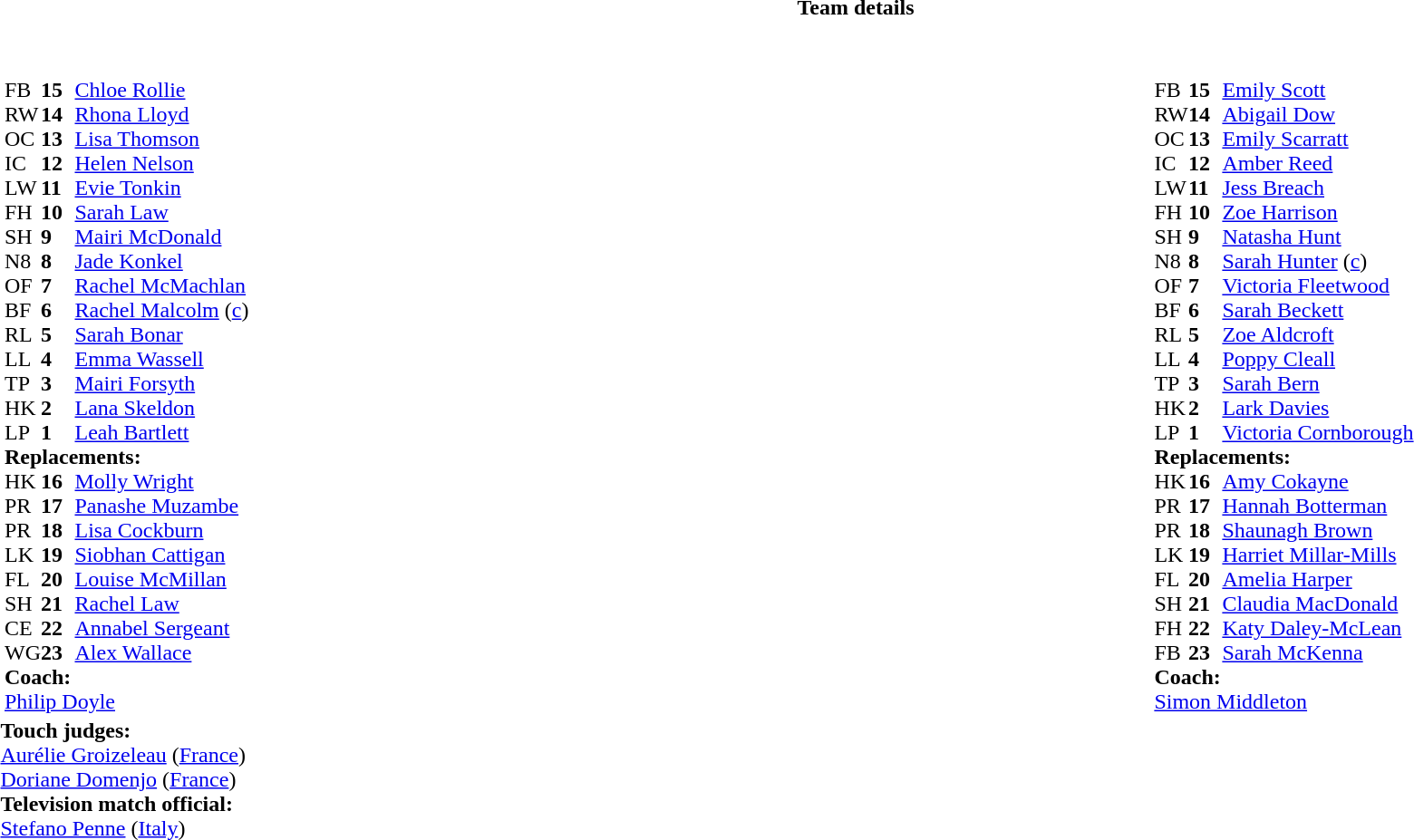<table border="0" style="width:100%" class="collapsible collapsed">
<tr>
<th>Team details</th>
</tr>
<tr>
<td><br><table style="width:100%">
<tr>
<td style="vertical-align:top;width:50%"><br><table cellspacing="0" cellpadding="0">
<tr>
<th width="25"></th>
<th width="25"></th>
</tr>
<tr>
<td style="vertical-align:top;width:0%"></td>
</tr>
<tr>
<td>FB</td>
<td><strong>15</strong></td>
<td><a href='#'>Chloe Rollie</a></td>
</tr>
<tr>
<td>RW</td>
<td><strong>14</strong></td>
<td><a href='#'>Rhona Lloyd</a></td>
</tr>
<tr>
<td>OC</td>
<td><strong>13</strong></td>
<td><a href='#'>Lisa Thomson</a></td>
</tr>
<tr>
<td>IC</td>
<td><strong>12</strong></td>
<td><a href='#'>Helen Nelson</a></td>
</tr>
<tr>
<td>LW</td>
<td><strong>11</strong></td>
<td><a href='#'>Evie Tonkin</a></td>
</tr>
<tr>
<td>FH</td>
<td><strong>10</strong></td>
<td><a href='#'>Sarah Law</a></td>
</tr>
<tr>
<td>SH</td>
<td><strong>9</strong></td>
<td><a href='#'>Mairi McDonald</a></td>
</tr>
<tr>
<td>N8</td>
<td><strong>8</strong></td>
<td><a href='#'>Jade Konkel</a></td>
</tr>
<tr>
<td>OF</td>
<td><strong>7</strong></td>
<td><a href='#'>Rachel McMachlan</a></td>
</tr>
<tr>
<td>BF</td>
<td><strong>6</strong></td>
<td><a href='#'>Rachel Malcolm</a> (<a href='#'>c</a>)</td>
</tr>
<tr>
<td>RL</td>
<td><strong>5</strong></td>
<td><a href='#'>Sarah Bonar</a></td>
</tr>
<tr>
<td>LL</td>
<td><strong>4</strong></td>
<td><a href='#'>Emma Wassell</a></td>
</tr>
<tr>
<td>TP</td>
<td><strong>3</strong></td>
<td><a href='#'>Mairi Forsyth</a></td>
</tr>
<tr>
<td>HK</td>
<td><strong>2</strong></td>
<td><a href='#'>Lana Skeldon</a></td>
</tr>
<tr>
<td>LP</td>
<td><strong>1</strong></td>
<td><a href='#'>Leah Bartlett</a></td>
</tr>
<tr>
<td colspan=3><strong>Replacements:</strong></td>
</tr>
<tr>
<td>HK</td>
<td><strong>16</strong></td>
<td><a href='#'>Molly Wright</a></td>
</tr>
<tr>
<td>PR</td>
<td><strong>17</strong></td>
<td><a href='#'>Panashe Muzambe</a></td>
</tr>
<tr>
<td>PR</td>
<td><strong>18</strong></td>
<td><a href='#'>Lisa Cockburn</a></td>
</tr>
<tr>
<td>LK</td>
<td><strong>19</strong></td>
<td><a href='#'>Siobhan Cattigan</a></td>
</tr>
<tr>
<td>FL</td>
<td><strong>20</strong></td>
<td><a href='#'>Louise McMillan</a></td>
</tr>
<tr>
<td>SH</td>
<td><strong>21</strong></td>
<td><a href='#'>Rachel Law</a></td>
</tr>
<tr>
<td>CE</td>
<td><strong>22</strong></td>
<td><a href='#'>Annabel Sergeant</a></td>
</tr>
<tr>
<td>WG</td>
<td><strong>23</strong></td>
<td><a href='#'>Alex Wallace</a></td>
</tr>
<tr>
<td colspan=3><strong>Coach:</strong></td>
</tr>
<tr>
<td colspan="4"><a href='#'>Philip Doyle</a></td>
</tr>
</table>
</td>
<td style="vertical-align:top"></td>
<td style="vertical-align:top; width:50%"><br><table cellspacing="0" cellpadding="0" style="margin:auto">
<tr>
<th width="25"></th>
<th width="25"></th>
</tr>
<tr>
<td>FB</td>
<td><strong>15</strong></td>
<td><a href='#'>Emily Scott</a></td>
</tr>
<tr>
<td>RW</td>
<td><strong>14</strong></td>
<td><a href='#'>Abigail Dow</a></td>
</tr>
<tr>
<td>OC</td>
<td><strong>13</strong></td>
<td><a href='#'>Emily Scarratt</a></td>
</tr>
<tr>
<td>IC</td>
<td><strong>12</strong></td>
<td><a href='#'>Amber Reed</a></td>
</tr>
<tr>
<td>LW</td>
<td><strong>11</strong></td>
<td><a href='#'>Jess Breach</a></td>
</tr>
<tr>
<td>FH</td>
<td><strong>10</strong></td>
<td><a href='#'>Zoe Harrison</a></td>
</tr>
<tr>
<td>SH</td>
<td><strong>9</strong></td>
<td><a href='#'>Natasha Hunt</a></td>
</tr>
<tr>
<td>N8</td>
<td><strong>8</strong></td>
<td><a href='#'>Sarah Hunter</a> (<a href='#'>c</a>)</td>
</tr>
<tr>
<td>OF</td>
<td><strong>7</strong></td>
<td><a href='#'>Victoria Fleetwood</a></td>
</tr>
<tr>
<td>BF</td>
<td><strong>6</strong></td>
<td><a href='#'>Sarah Beckett</a></td>
</tr>
<tr>
<td>RL</td>
<td><strong>5</strong></td>
<td><a href='#'>Zoe Aldcroft</a></td>
</tr>
<tr>
<td>LL</td>
<td><strong>4</strong></td>
<td><a href='#'>Poppy Cleall</a></td>
</tr>
<tr>
<td>TP</td>
<td><strong>3</strong></td>
<td><a href='#'>Sarah Bern</a></td>
</tr>
<tr>
<td>HK</td>
<td><strong>2</strong></td>
<td><a href='#'>Lark Davies</a></td>
</tr>
<tr>
<td>LP</td>
<td><strong>1</strong></td>
<td><a href='#'>Victoria Cornborough</a></td>
</tr>
<tr>
<td colspan=3><strong>Replacements:</strong></td>
</tr>
<tr>
<td>HK</td>
<td><strong>16</strong></td>
<td><a href='#'>Amy Cokayne</a></td>
</tr>
<tr>
<td>PR</td>
<td><strong>17</strong></td>
<td><a href='#'>Hannah Botterman</a></td>
</tr>
<tr>
<td>PR</td>
<td><strong>18</strong></td>
<td><a href='#'>Shaunagh Brown</a></td>
</tr>
<tr>
<td>LK</td>
<td><strong>19</strong></td>
<td><a href='#'>Harriet Millar-Mills</a></td>
</tr>
<tr>
<td>FL</td>
<td><strong>20</strong></td>
<td><a href='#'>Amelia Harper</a></td>
</tr>
<tr>
<td>SH</td>
<td><strong>21</strong></td>
<td><a href='#'>Claudia MacDonald</a></td>
</tr>
<tr>
<td>FH</td>
<td><strong>22</strong></td>
<td><a href='#'>Katy Daley-McLean</a></td>
</tr>
<tr>
<td>FB</td>
<td><strong>23</strong></td>
<td><a href='#'>Sarah McKenna</a></td>
</tr>
<tr>
<td colspan=3><strong>Coach:</strong></td>
</tr>
<tr>
<td colspan="4"><a href='#'>Simon Middleton</a></td>
</tr>
</table>
</td>
</tr>
</table>
<strong>Touch judges:</strong>
<br><a href='#'>Aurélie Groizeleau</a> (<a href='#'>France</a>)
<br><a href='#'>Doriane Domenjo</a> (<a href='#'>France</a>)
<br><strong>Television match official:</strong>
<br><a href='#'>Stefano Penne</a> (<a href='#'>Italy</a>)</td>
</tr>
</table>
